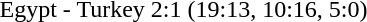<table style="text-align:center">
<tr>
<th width=500></th>
</tr>
<tr>
<td>Egypt - Turkey 2:1 (19:13, 10:16, 5:0)</td>
</tr>
<tr>
</tr>
</table>
